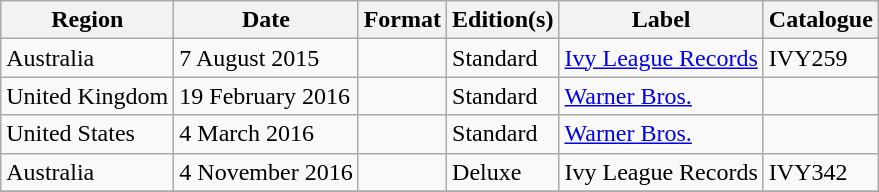<table class="wikitable plainrowheaders">
<tr>
<th scope="col">Region</th>
<th scope="col">Date</th>
<th scope="col">Format</th>
<th scope="col">Edition(s)</th>
<th scope="col">Label</th>
<th scope="col">Catalogue</th>
</tr>
<tr>
<td>Australia</td>
<td>7 August 2015</td>
<td></td>
<td>Standard</td>
<td><a href='#'>Ivy League Records</a></td>
<td>IVY259</td>
</tr>
<tr>
<td>United Kingdom</td>
<td>19 February 2016</td>
<td></td>
<td>Standard</td>
<td><a href='#'>Warner Bros.</a></td>
<td></td>
</tr>
<tr>
<td>United States</td>
<td>4 March 2016</td>
<td></td>
<td>Standard</td>
<td><a href='#'>Warner Bros.</a></td>
<td></td>
</tr>
<tr>
<td>Australia</td>
<td>4 November 2016</td>
<td></td>
<td>Deluxe</td>
<td>Ivy League Records</td>
<td>IVY342</td>
</tr>
<tr>
</tr>
</table>
